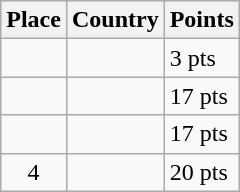<table class=wikitable>
<tr>
<th>Place</th>
<th>Country</th>
<th>Points</th>
</tr>
<tr>
<td align=center></td>
<td></td>
<td>3 pts</td>
</tr>
<tr>
<td align=center></td>
<td></td>
<td>17 pts</td>
</tr>
<tr>
<td align=center></td>
<td></td>
<td>17 pts</td>
</tr>
<tr>
<td align=center>4</td>
<td></td>
<td>20 pts</td>
</tr>
</table>
